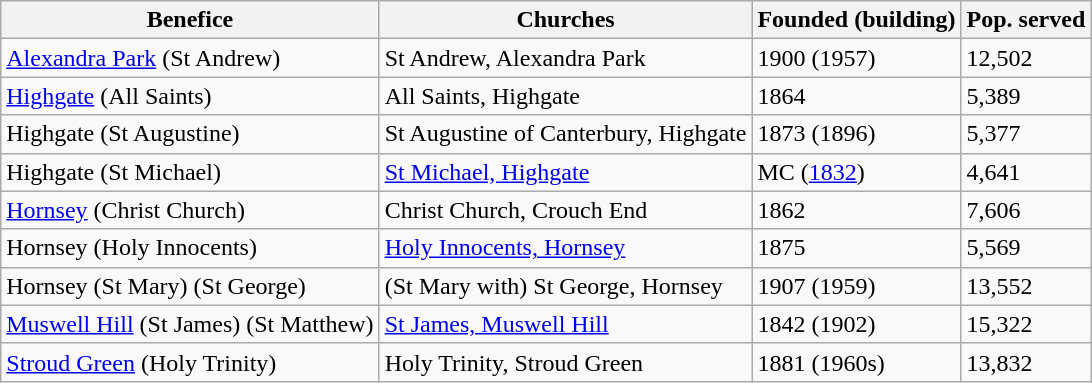<table class="wikitable">
<tr>
<th>Benefice</th>
<th>Churches</th>
<th>Founded (building)</th>
<th>Pop. served</th>
</tr>
<tr>
<td><a href='#'>Alexandra Park</a> (St Andrew)</td>
<td>St Andrew, Alexandra Park</td>
<td>1900 (1957)</td>
<td>12,502</td>
</tr>
<tr>
<td><a href='#'>Highgate</a> (All Saints)</td>
<td>All Saints, Highgate</td>
<td>1864</td>
<td>5,389</td>
</tr>
<tr>
<td>Highgate (St Augustine)</td>
<td>St Augustine of Canterbury, Highgate</td>
<td>1873 (1896)</td>
<td>5,377</td>
</tr>
<tr>
<td>Highgate (St Michael)</td>
<td><a href='#'>St Michael, Highgate</a></td>
<td>MC (<a href='#'>1832</a>)</td>
<td>4,641</td>
</tr>
<tr>
<td><a href='#'>Hornsey</a> (Christ Church)</td>
<td>Christ Church, Crouch End</td>
<td>1862</td>
<td>7,606</td>
</tr>
<tr>
<td>Hornsey (Holy Innocents)</td>
<td><a href='#'>Holy Innocents, Hornsey</a></td>
<td>1875</td>
<td>5,569</td>
</tr>
<tr>
<td>Hornsey (St Mary) (St George)</td>
<td>(St Mary with) St George, Hornsey</td>
<td>1907 (1959)</td>
<td>13,552</td>
</tr>
<tr>
<td><a href='#'>Muswell Hill</a> (St James) (St Matthew)</td>
<td><a href='#'>St James, Muswell Hill</a></td>
<td>1842 (1902)</td>
<td>15,322</td>
</tr>
<tr>
<td><a href='#'>Stroud Green</a> (Holy Trinity)</td>
<td>Holy Trinity, Stroud Green</td>
<td>1881 (1960s)</td>
<td>13,832</td>
</tr>
</table>
